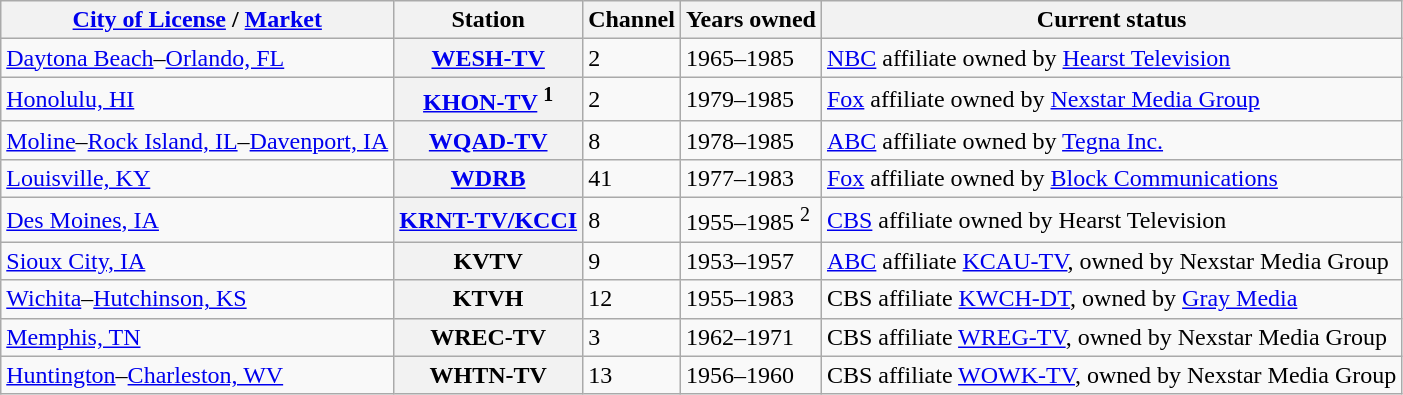<table class="wikitable">
<tr>
<th><a href='#'>City of License</a> / <a href='#'>Market</a></th>
<th>Station</th>
<th>Channel</th>
<th>Years owned</th>
<th>Current status</th>
</tr>
<tr>
<td><a href='#'>Daytona Beach</a>–<a href='#'>Orlando, FL</a></td>
<th><a href='#'>WESH-TV</a></th>
<td>2</td>
<td>1965–1985</td>
<td><a href='#'>NBC</a> affiliate owned by <a href='#'>Hearst Television</a></td>
</tr>
<tr>
<td><a href='#'>Honolulu, HI</a></td>
<th><a href='#'>KHON-TV</a> <sup>1</sup></th>
<td>2</td>
<td>1979–1985</td>
<td><a href='#'>Fox</a> affiliate owned by <a href='#'>Nexstar Media Group</a></td>
</tr>
<tr>
<td><a href='#'>Moline</a>–<a href='#'>Rock Island, IL</a>–<a href='#'>Davenport, IA</a></td>
<th><a href='#'>WQAD-TV</a></th>
<td>8</td>
<td>1978–1985</td>
<td><a href='#'>ABC</a> affiliate owned by <a href='#'>Tegna Inc.</a></td>
</tr>
<tr>
<td><a href='#'>Louisville, KY</a></td>
<th><a href='#'>WDRB</a></th>
<td>41</td>
<td>1977–1983</td>
<td><a href='#'>Fox</a> affiliate owned by <a href='#'>Block Communications</a></td>
</tr>
<tr>
<td><a href='#'>Des Moines, IA</a></td>
<th><a href='#'>KRNT-TV/KCCI</a></th>
<td>8</td>
<td>1955–1985 <sup>2</sup></td>
<td><a href='#'>CBS</a> affiliate owned by Hearst Television</td>
</tr>
<tr>
<td><a href='#'>Sioux City, IA</a></td>
<th>KVTV</th>
<td>9</td>
<td>1953–1957</td>
<td><a href='#'>ABC</a> affiliate <a href='#'>KCAU-TV</a>, owned by Nexstar Media Group</td>
</tr>
<tr>
<td><a href='#'>Wichita</a>–<a href='#'>Hutchinson, KS</a></td>
<th>KTVH</th>
<td>12</td>
<td>1955–1983</td>
<td>CBS affiliate <a href='#'>KWCH-DT</a>, owned by <a href='#'>Gray Media</a></td>
</tr>
<tr>
<td><a href='#'>Memphis, TN</a></td>
<th>WREC-TV</th>
<td>3</td>
<td>1962–1971</td>
<td>CBS affiliate <a href='#'>WREG-TV</a>, owned by Nexstar Media Group</td>
</tr>
<tr>
<td><a href='#'>Huntington</a>–<a href='#'>Charleston, WV</a></td>
<th>WHTN-TV</th>
<td>13</td>
<td>1956–1960</td>
<td>CBS affiliate <a href='#'>WOWK-TV</a>, owned by Nexstar Media Group</td>
</tr>
</table>
